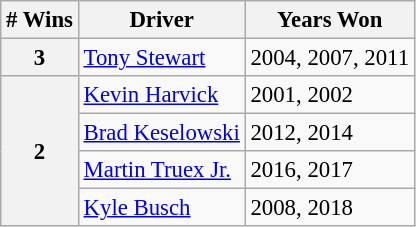<table class="wikitable" style="font-size: 95%;">
<tr>
<th># Wins</th>
<th>Driver</th>
<th>Years Won</th>
</tr>
<tr>
<th>3</th>
<td><a href='#'>Tony Stewart</a></td>
<td>2004, 2007, 2011</td>
</tr>
<tr>
<th rowspan="4">2</th>
<td><a href='#'>Kevin Harvick</a></td>
<td>2001, 2002</td>
</tr>
<tr>
<td><a href='#'>Brad Keselowski</a></td>
<td>2012, 2014</td>
</tr>
<tr>
<td><a href='#'>Martin Truex Jr.</a></td>
<td>2016, 2017</td>
</tr>
<tr>
<td><a href='#'>Kyle Busch</a></td>
<td>2008, 2018</td>
</tr>
</table>
